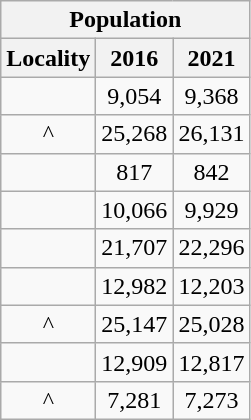<table class="wikitable sortable" style="text-align:center;">
<tr>
<th colspan="3" style="text-align:center;  font-weight:bold">Population</th>
</tr>
<tr>
<th style="text-align:center; background:  font-weight:bold">Locality</th>
<th style="text-align:center; background:  font-weight:bold"><strong>2016</strong></th>
<th style="text-align:center; background:  font-weight:bold"><strong>2021</strong></th>
</tr>
<tr>
<td></td>
<td>9,054</td>
<td>9,368</td>
</tr>
<tr>
<td>^</td>
<td>25,268</td>
<td>26,131</td>
</tr>
<tr>
<td></td>
<td>817</td>
<td>842</td>
</tr>
<tr>
<td></td>
<td>10,066</td>
<td>9,929</td>
</tr>
<tr>
<td></td>
<td>21,707</td>
<td>22,296</td>
</tr>
<tr>
<td></td>
<td>12,982</td>
<td>12,203</td>
</tr>
<tr>
<td>^</td>
<td>25,147</td>
<td>25,028</td>
</tr>
<tr>
<td></td>
<td>12,909</td>
<td>12,817</td>
</tr>
<tr>
<td>^</td>
<td>7,281</td>
<td>7,273</td>
</tr>
</table>
